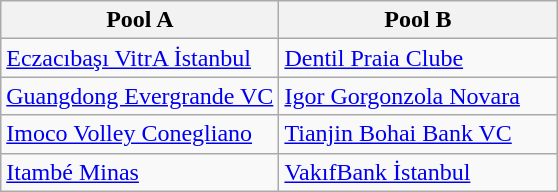<table class="wikitable">
<tr>
<th width=50%>Pool A</th>
<th width=50%>Pool B</th>
</tr>
<tr>
<td> <a href='#'>Eczacıbaşı VitrA İstanbul</a></td>
<td> <a href='#'>Dentil Praia Clube</a></td>
</tr>
<tr>
<td> <a href='#'>Guangdong Evergrande VC</a></td>
<td> <a href='#'>Igor Gorgonzola Novara</a></td>
</tr>
<tr>
<td> <a href='#'>Imoco Volley Conegliano</a></td>
<td> <a href='#'>Tianjin Bohai Bank VC</a></td>
</tr>
<tr>
<td> <a href='#'>Itambé Minas</a></td>
<td> <a href='#'>VakıfBank İstanbul</a></td>
</tr>
</table>
